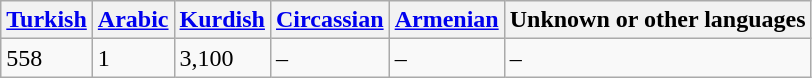<table class="wikitable">
<tr>
<th><a href='#'>Turkish</a></th>
<th><a href='#'>Arabic</a></th>
<th><a href='#'>Kurdish</a></th>
<th><a href='#'>Circassian</a></th>
<th><a href='#'>Armenian</a></th>
<th>Unknown or other languages</th>
</tr>
<tr>
<td>558</td>
<td>1</td>
<td>3,100</td>
<td>–</td>
<td>–</td>
<td>–</td>
</tr>
</table>
